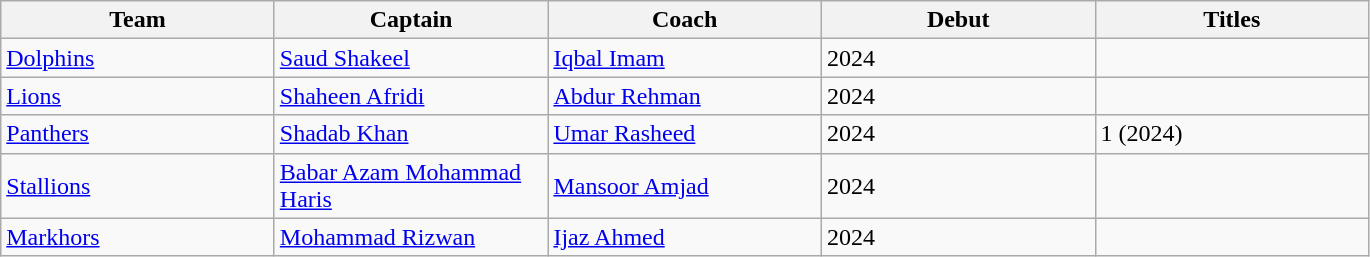<table class="wikitable" style="text-align:left;">
<tr>
<th width=175>Team</th>
<th width=175>Captain</th>
<th width=175>Coach</th>
<th width=175>Debut</th>
<th width=175>Titles</th>
</tr>
<tr style="background:#f9f9f9;">
<td style="text-align:left;"><a href='#'>Dolphins</a></td>
<td><a href='#'>Saud Shakeel</a></td>
<td><a href='#'>Iqbal Imam</a></td>
<td>2024</td>
<td></td>
</tr>
<tr style="background:#f9f9f9;">
<td style="text-align:left;"><a href='#'>Lions</a></td>
<td><a href='#'>Shaheen Afridi</a></td>
<td><a href='#'>Abdur Rehman</a></td>
<td>2024</td>
<td></td>
</tr>
<tr style="background:#f9f9f9;">
<td style="text-align:left;"><a href='#'>Panthers</a></td>
<td><a href='#'>Shadab Khan</a></td>
<td><a href='#'>Umar Rasheed</a></td>
<td>2024</td>
<td>1 (2024)</td>
</tr>
<tr style="background:#f9f9f9;">
<td style="text-align:left;"><a href='#'>Stallions</a></td>
<td><a href='#'>Babar Azam </a> <a href='#'>Mohammad Haris</a></td>
<td><a href='#'>Mansoor Amjad</a></td>
<td>2024</td>
<td></td>
</tr>
<tr style="background:#f9f9f9;">
<td style="text-align:left;"><a href='#'>Markhors</a></td>
<td><a href='#'>Mohammad Rizwan</a></td>
<td><a href='#'>Ijaz Ahmed</a></td>
<td>2024</td>
<td></td>
</tr>
</table>
